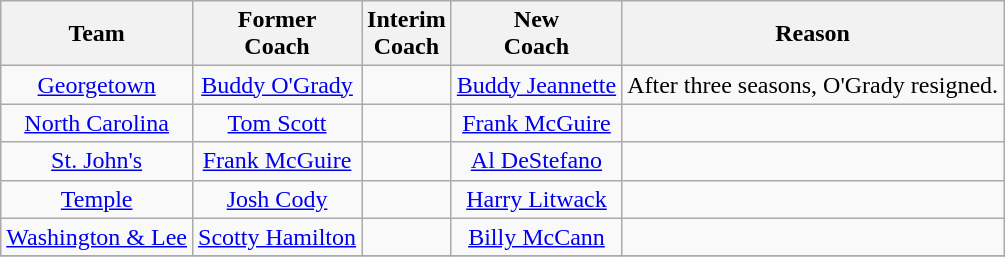<table class="wikitable" style="text-align:center;">
<tr>
<th>Team</th>
<th>Former<br>Coach</th>
<th>Interim<br>Coach</th>
<th>New<br>Coach</th>
<th>Reason</th>
</tr>
<tr>
<td><a href='#'>Georgetown</a></td>
<td><a href='#'>Buddy O'Grady</a></td>
<td></td>
<td><a href='#'>Buddy Jeannette</a></td>
<td>After three seasons, O'Grady resigned.</td>
</tr>
<tr>
<td><a href='#'>North Carolina</a></td>
<td><a href='#'>Tom Scott</a></td>
<td></td>
<td><a href='#'>Frank McGuire</a></td>
<td></td>
</tr>
<tr>
<td><a href='#'>St. John's</a></td>
<td><a href='#'>Frank McGuire</a></td>
<td></td>
<td><a href='#'>Al DeStefano</a></td>
<td></td>
</tr>
<tr>
<td><a href='#'>Temple</a></td>
<td><a href='#'>Josh Cody</a></td>
<td></td>
<td><a href='#'>Harry Litwack</a></td>
<td></td>
</tr>
<tr>
<td><a href='#'>Washington & Lee</a></td>
<td><a href='#'>Scotty Hamilton</a></td>
<td></td>
<td><a href='#'>Billy McCann</a></td>
<td></td>
</tr>
<tr>
</tr>
</table>
